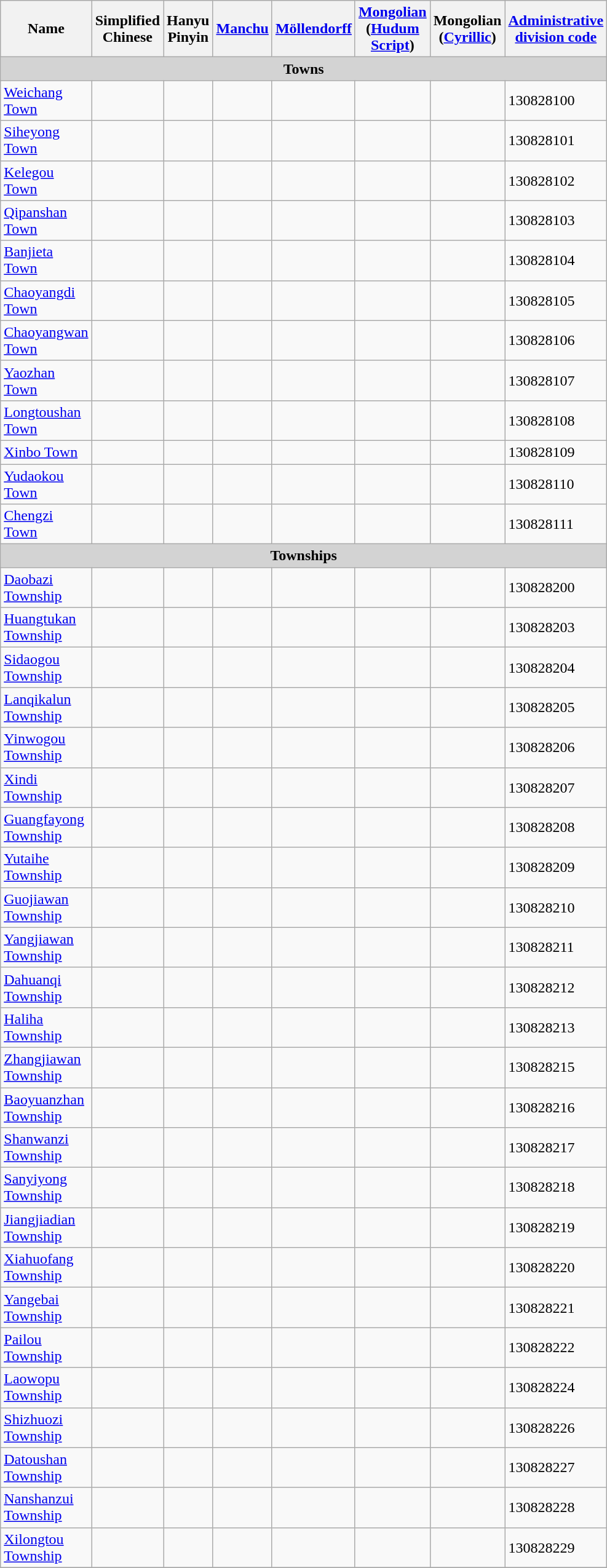<table class="wikitable" align="center" style="width:50%; border="1">
<tr>
<th>Name</th>
<th>Simplified Chinese</th>
<th>Hanyu Pinyin</th>
<th><a href='#'>Manchu</a></th>
<th><a href='#'>Möllendorff</a></th>
<th><a href='#'>Mongolian</a> (<a href='#'>Hudum Script</a>)</th>
<th>Mongolian (<a href='#'>Cyrillic</a>)</th>
<th><a href='#'>Administrative division code</a></th>
</tr>
<tr>
<td colspan="8"  style="text-align:center; background:#d3d3d3;"><strong>Towns</strong></td>
</tr>
<tr --------->
<td><a href='#'>Weichang Town</a></td>
<td></td>
<td></td>
<td></td>
<td></td>
<td></td>
<td></td>
<td>130828100</td>
</tr>
<tr>
<td><a href='#'>Siheyong Town</a></td>
<td></td>
<td></td>
<td></td>
<td></td>
<td></td>
<td></td>
<td>130828101</td>
</tr>
<tr>
<td><a href='#'>Kelegou Town</a></td>
<td></td>
<td></td>
<td></td>
<td></td>
<td></td>
<td></td>
<td>130828102</td>
</tr>
<tr>
<td><a href='#'>Qipanshan Town</a></td>
<td></td>
<td></td>
<td></td>
<td></td>
<td></td>
<td></td>
<td>130828103</td>
</tr>
<tr>
<td><a href='#'>Banjieta Town</a></td>
<td></td>
<td></td>
<td></td>
<td></td>
<td></td>
<td></td>
<td>130828104</td>
</tr>
<tr>
<td><a href='#'>Chaoyangdi Town</a></td>
<td></td>
<td></td>
<td></td>
<td></td>
<td></td>
<td></td>
<td>130828105</td>
</tr>
<tr>
<td><a href='#'>Chaoyangwan Town</a></td>
<td></td>
<td></td>
<td></td>
<td></td>
<td></td>
<td></td>
<td>130828106</td>
</tr>
<tr>
<td><a href='#'>Yaozhan Town</a></td>
<td></td>
<td></td>
<td></td>
<td></td>
<td></td>
<td></td>
<td>130828107</td>
</tr>
<tr>
<td><a href='#'>Longtoushan Town</a></td>
<td></td>
<td></td>
<td></td>
<td></td>
<td></td>
<td></td>
<td>130828108</td>
</tr>
<tr>
<td><a href='#'>Xinbo Town</a></td>
<td></td>
<td></td>
<td></td>
<td></td>
<td></td>
<td></td>
<td>130828109</td>
</tr>
<tr>
<td><a href='#'>Yudaokou Town</a></td>
<td></td>
<td></td>
<td></td>
<td></td>
<td></td>
<td></td>
<td>130828110</td>
</tr>
<tr>
<td><a href='#'>Chengzi Town</a></td>
<td></td>
<td></td>
<td></td>
<td></td>
<td></td>
<td></td>
<td>130828111</td>
</tr>
<tr>
<td colspan="8"  style="text-align:center; background:#d3d3d3;"><strong>Townships</strong></td>
</tr>
<tr --------->
<td><a href='#'>Daobazi Township</a></td>
<td></td>
<td></td>
<td></td>
<td></td>
<td></td>
<td></td>
<td>130828200</td>
</tr>
<tr>
<td><a href='#'>Huangtukan Township</a></td>
<td></td>
<td></td>
<td></td>
<td></td>
<td></td>
<td></td>
<td>130828203</td>
</tr>
<tr>
<td><a href='#'>Sidaogou Township</a></td>
<td></td>
<td></td>
<td></td>
<td></td>
<td></td>
<td></td>
<td>130828204</td>
</tr>
<tr>
<td><a href='#'>Lanqikalun Township</a></td>
<td></td>
<td></td>
<td></td>
<td></td>
<td></td>
<td></td>
<td>130828205</td>
</tr>
<tr>
<td><a href='#'>Yinwogou Township</a></td>
<td></td>
<td></td>
<td></td>
<td></td>
<td></td>
<td></td>
<td>130828206</td>
</tr>
<tr>
<td><a href='#'>Xindi Township</a></td>
<td></td>
<td></td>
<td></td>
<td></td>
<td></td>
<td></td>
<td>130828207</td>
</tr>
<tr>
<td><a href='#'>Guangfayong Township</a></td>
<td></td>
<td></td>
<td></td>
<td></td>
<td></td>
<td></td>
<td>130828208</td>
</tr>
<tr>
<td><a href='#'>Yutaihe Township</a></td>
<td></td>
<td></td>
<td></td>
<td></td>
<td></td>
<td></td>
<td>130828209</td>
</tr>
<tr>
<td><a href='#'>Guojiawan Township</a></td>
<td></td>
<td></td>
<td></td>
<td></td>
<td></td>
<td></td>
<td>130828210</td>
</tr>
<tr>
<td><a href='#'>Yangjiawan Township</a></td>
<td></td>
<td></td>
<td></td>
<td></td>
<td></td>
<td></td>
<td>130828211</td>
</tr>
<tr>
<td><a href='#'>Dahuanqi Township</a></td>
<td></td>
<td></td>
<td></td>
<td></td>
<td></td>
<td></td>
<td>130828212</td>
</tr>
<tr>
<td><a href='#'>Haliha Township</a></td>
<td></td>
<td></td>
<td></td>
<td></td>
<td></td>
<td></td>
<td>130828213</td>
</tr>
<tr>
<td><a href='#'>Zhangjiawan Township</a></td>
<td></td>
<td></td>
<td></td>
<td></td>
<td></td>
<td></td>
<td>130828215</td>
</tr>
<tr>
<td><a href='#'>Baoyuanzhan Township</a></td>
<td></td>
<td></td>
<td></td>
<td></td>
<td></td>
<td></td>
<td>130828216</td>
</tr>
<tr>
<td><a href='#'>Shanwanzi Township</a></td>
<td></td>
<td></td>
<td></td>
<td></td>
<td></td>
<td></td>
<td>130828217</td>
</tr>
<tr>
<td><a href='#'>Sanyiyong Township</a></td>
<td></td>
<td></td>
<td></td>
<td></td>
<td></td>
<td></td>
<td>130828218</td>
</tr>
<tr>
<td><a href='#'>Jiangjiadian Township</a></td>
<td></td>
<td></td>
<td></td>
<td></td>
<td></td>
<td></td>
<td>130828219</td>
</tr>
<tr>
<td><a href='#'>Xiahuofang Township</a></td>
<td></td>
<td></td>
<td></td>
<td></td>
<td></td>
<td></td>
<td>130828220</td>
</tr>
<tr>
<td><a href='#'>Yangebai Township</a></td>
<td></td>
<td></td>
<td></td>
<td></td>
<td></td>
<td></td>
<td>130828221</td>
</tr>
<tr>
<td><a href='#'>Pailou Township</a></td>
<td></td>
<td></td>
<td></td>
<td></td>
<td></td>
<td></td>
<td>130828222</td>
</tr>
<tr>
<td><a href='#'>Laowopu Township</a></td>
<td></td>
<td></td>
<td></td>
<td></td>
<td></td>
<td></td>
<td>130828224</td>
</tr>
<tr>
<td><a href='#'>Shizhuozi Township</a></td>
<td></td>
<td></td>
<td></td>
<td></td>
<td></td>
<td></td>
<td>130828226</td>
</tr>
<tr>
<td><a href='#'>Datoushan Township</a></td>
<td></td>
<td></td>
<td></td>
<td></td>
<td></td>
<td></td>
<td>130828227</td>
</tr>
<tr>
<td><a href='#'>Nanshanzui Township</a></td>
<td></td>
<td></td>
<td></td>
<td></td>
<td></td>
<td></td>
<td>130828228</td>
</tr>
<tr>
<td><a href='#'>Xilongtou Township</a></td>
<td></td>
<td></td>
<td></td>
<td></td>
<td></td>
<td></td>
<td>130828229</td>
</tr>
<tr>
</tr>
</table>
